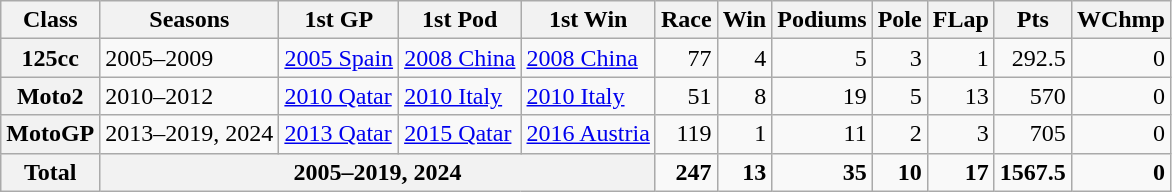<table class="wikitable" style="text-align:right;">
<tr>
<th>Class</th>
<th>Seasons</th>
<th>1st GP</th>
<th>1st Pod</th>
<th>1st Win</th>
<th>Race</th>
<th>Win</th>
<th>Podiums</th>
<th>Pole</th>
<th>FLap</th>
<th>Pts</th>
<th>WChmp</th>
</tr>
<tr>
<th>125cc</th>
<td style="text-align:left;">2005–2009</td>
<td style="text-align:left;"><a href='#'>2005 Spain</a></td>
<td style="text-align:left;"><a href='#'>2008 China</a></td>
<td style="text-align:left;"><a href='#'>2008 China</a></td>
<td>77</td>
<td>4</td>
<td>5</td>
<td>3</td>
<td>1</td>
<td>292.5</td>
<td>0</td>
</tr>
<tr>
<th>Moto2</th>
<td style="text-align:left;">2010–2012</td>
<td style="text-align:left;"><a href='#'>2010 Qatar</a></td>
<td style="text-align:left;"><a href='#'>2010 Italy</a></td>
<td style="text-align:left;"><a href='#'>2010 Italy</a></td>
<td>51</td>
<td>8</td>
<td>19</td>
<td>5</td>
<td>13</td>
<td>570</td>
<td>0</td>
</tr>
<tr>
<th>MotoGP</th>
<td style="text-align:left;">2013–2019, 2024</td>
<td style="text-align:left;"><a href='#'>2013 Qatar</a></td>
<td style="text-align:left;"><a href='#'>2015 Qatar</a></td>
<td style="text-align:left;"><a href='#'>2016 Austria</a></td>
<td>119</td>
<td>1</td>
<td>11</td>
<td>2</td>
<td>3</td>
<td>705</td>
<td>0</td>
</tr>
<tr>
<th>Total</th>
<th colspan="4">2005–2019, 2024</th>
<td><strong>247</strong></td>
<td><strong>13</strong></td>
<td><strong>35</strong></td>
<td><strong>10</strong></td>
<td><strong>17</strong></td>
<td><strong>1567.5</strong></td>
<td><strong>0</strong></td>
</tr>
</table>
